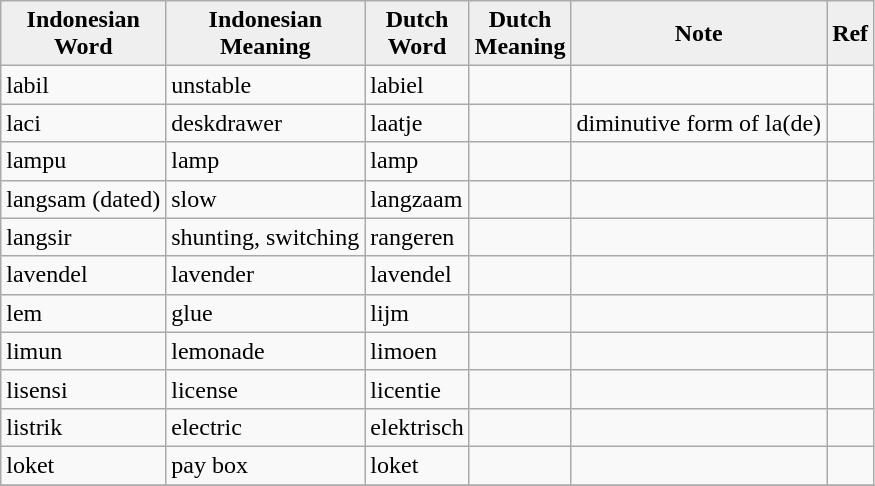<table class="wikitable">
<tr>
<th style="background:#efefef;">Indonesian <br>Word</th>
<th style="background:#efefef;">Indonesian <br>Meaning</th>
<th style="background:#efefef;">Dutch <br>Word</th>
<th style="background:#efefef;">Dutch <br>Meaning</th>
<th style="background:#efefef;">Note</th>
<th style="background:#efefef;">Ref</th>
</tr>
<tr>
<td>labil</td>
<td>unstable</td>
<td>labiel</td>
<td></td>
<td></td>
<td></td>
</tr>
<tr>
<td>laci</td>
<td>deskdrawer</td>
<td>laatje</td>
<td></td>
<td>diminutive form of la(de)</td>
<td></td>
</tr>
<tr>
<td>lampu</td>
<td>lamp</td>
<td>lamp</td>
<td></td>
<td></td>
<td></td>
</tr>
<tr>
<td>langsam (dated)</td>
<td>slow</td>
<td>langzaam</td>
<td></td>
<td></td>
<td></td>
</tr>
<tr>
<td>langsir</td>
<td>shunting, switching</td>
<td>rangeren</td>
<td></td>
<td></td>
<td></td>
</tr>
<tr>
<td>lavendel</td>
<td>lavender</td>
<td>lavendel</td>
<td></td>
<td></td>
<td></td>
</tr>
<tr>
<td>lem</td>
<td>glue</td>
<td>lijm</td>
<td></td>
<td></td>
<td></td>
</tr>
<tr>
<td>limun</td>
<td>lemonade</td>
<td>limoen</td>
<td></td>
<td></td>
<td></td>
</tr>
<tr>
<td>lisensi</td>
<td>license</td>
<td>licentie</td>
<td></td>
<td></td>
<td></td>
</tr>
<tr>
<td>listrik</td>
<td>electric</td>
<td>elektrisch</td>
<td></td>
<td></td>
<td></td>
</tr>
<tr>
<td>loket</td>
<td>pay box</td>
<td>loket</td>
<td></td>
<td></td>
<td></td>
</tr>
<tr>
</tr>
</table>
